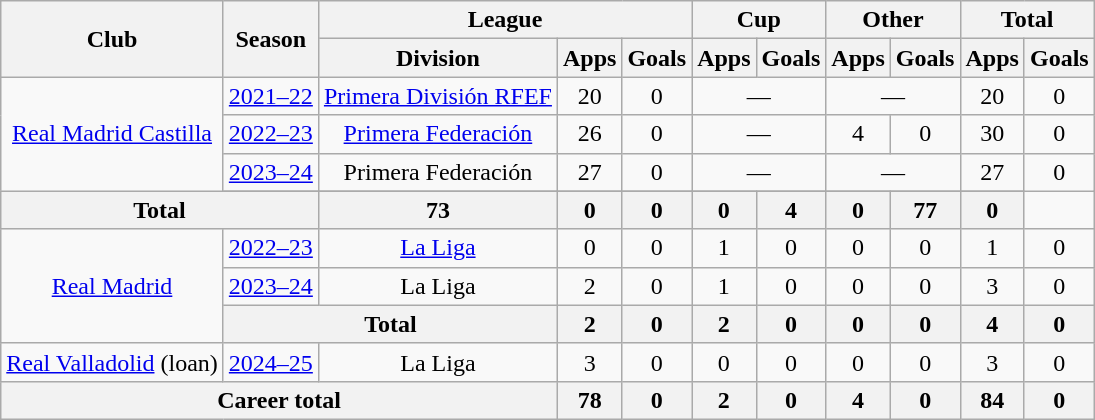<table class="wikitable" style="text-align:center">
<tr>
<th rowspan="2">Club</th>
<th rowspan="2">Season</th>
<th colspan="3">League</th>
<th colspan="2">Cup</th>
<th colspan="2">Other</th>
<th colspan="2">Total</th>
</tr>
<tr>
<th>Division</th>
<th>Apps</th>
<th>Goals</th>
<th>Apps</th>
<th>Goals</th>
<th>Apps</th>
<th>Goals</th>
<th>Apps</th>
<th>Goals</th>
</tr>
<tr>
<td rowspan="4"><a href='#'>Real Madrid Castilla</a></td>
<td><a href='#'>2021–22</a></td>
<td><a href='#'>Primera División RFEF</a></td>
<td>20</td>
<td>0</td>
<td colspan="2">—</td>
<td colspan="2">—</td>
<td>20</td>
<td>0</td>
</tr>
<tr>
<td><a href='#'>2022–23</a></td>
<td><a href='#'>Primera Federación</a></td>
<td>26</td>
<td>0</td>
<td colspan="2">—</td>
<td>4</td>
<td>0</td>
<td>30</td>
<td>0</td>
</tr>
<tr>
<td><a href='#'>2023–24</a></td>
<td>Primera Federación</td>
<td>27</td>
<td>0</td>
<td colspan="2">—</td>
<td colspan="2">—</td>
<td>27</td>
<td>0</td>
</tr>
<tr>
</tr>
<tr>
<th colspan="2">Total</th>
<th>73</th>
<th>0</th>
<th>0</th>
<th>0</th>
<th>4</th>
<th>0</th>
<th>77</th>
<th>0</th>
</tr>
<tr>
<td rowspan="3"><a href='#'>Real Madrid</a></td>
<td><a href='#'>2022–23</a></td>
<td><a href='#'>La Liga</a></td>
<td>0</td>
<td>0</td>
<td>1</td>
<td>0</td>
<td>0</td>
<td>0</td>
<td>1</td>
<td>0</td>
</tr>
<tr>
<td><a href='#'>2023–24</a></td>
<td>La Liga</td>
<td>2</td>
<td>0</td>
<td>1</td>
<td>0</td>
<td>0</td>
<td>0</td>
<td>3</td>
<td>0</td>
</tr>
<tr>
<th colspan="2">Total</th>
<th>2</th>
<th>0</th>
<th>2</th>
<th>0</th>
<th>0</th>
<th>0</th>
<th>4</th>
<th>0</th>
</tr>
<tr>
<td><a href='#'>Real Valladolid</a> (loan)</td>
<td><a href='#'>2024–25</a></td>
<td>La Liga</td>
<td>3</td>
<td>0</td>
<td>0</td>
<td>0</td>
<td>0</td>
<td>0</td>
<td>3</td>
<td>0</td>
</tr>
<tr>
<th colspan="3">Career total</th>
<th>78</th>
<th>0</th>
<th>2</th>
<th>0</th>
<th>4</th>
<th>0</th>
<th>84</th>
<th>0</th>
</tr>
</table>
